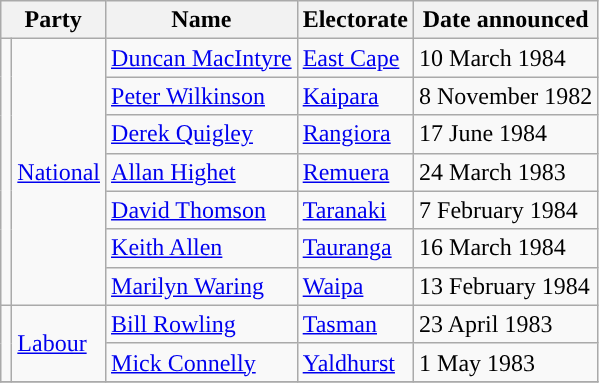<table class="wikitable">
<tr>
<th colspan=2>Party</th>
<th>Name</th>
<th>Electorate</th>
<th>Date announced</th>
</tr>
<tr>
<td rowspan=7 style="background-color: "></td>
<td rowspan=7><a href='#'>National</a></td>
<td><a href='#'>Duncan MacIntyre</a></td>
<td><a href='#'>East Cape</a></td>
<td>10 March 1984</td>
</tr>
<tr>
<td><a href='#'>Peter Wilkinson</a></td>
<td><a href='#'>Kaipara</a></td>
<td>8 November 1982</td>
</tr>
<tr>
<td><a href='#'>Derek Quigley</a></td>
<td><a href='#'>Rangiora</a></td>
<td>17 June 1984</td>
</tr>
<tr>
<td><a href='#'>Allan Highet</a></td>
<td><a href='#'>Remuera</a></td>
<td>24 March 1983</td>
</tr>
<tr>
<td><a href='#'>David Thomson</a></td>
<td><a href='#'>Taranaki</a></td>
<td>7 February 1984</td>
</tr>
<tr>
<td><a href='#'>Keith Allen</a></td>
<td><a href='#'>Tauranga</a></td>
<td>16 March 1984</td>
</tr>
<tr>
<td><a href='#'>Marilyn Waring</a></td>
<td><a href='#'>Waipa</a></td>
<td>13 February 1984</td>
</tr>
<tr>
<td rowspan=2 style="background-color: "></td>
<td rowspan=2><a href='#'>Labour</a></td>
<td><a href='#'>Bill Rowling</a></td>
<td><a href='#'>Tasman</a></td>
<td>23 April 1983</td>
</tr>
<tr>
<td><a href='#'>Mick Connelly</a></td>
<td><a href='#'>Yaldhurst</a></td>
<td>1 May 1983</td>
</tr>
<tr>
</tr>
</table>
